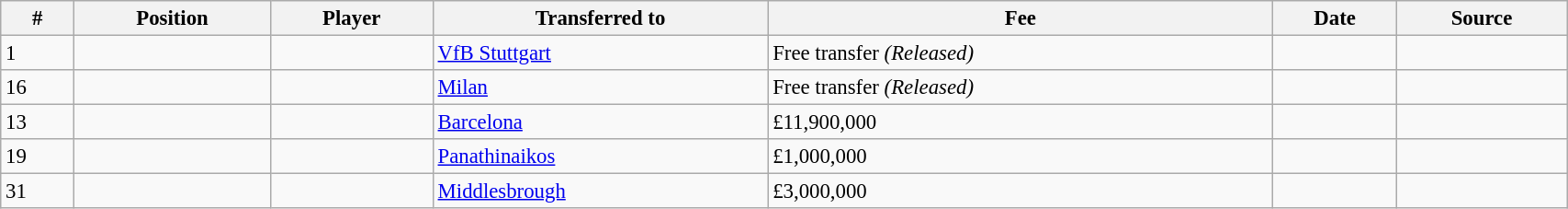<table width=90% class="wikitable sortable" style="text-align:center; font-size:95%; text-align:left">
<tr>
<th>#</th>
<th>Position</th>
<th>Player</th>
<th>Transferred to</th>
<th>Fee</th>
<th>Date</th>
<th>Source</th>
</tr>
<tr>
<td>1</td>
<td></td>
<td></td>
<td> <a href='#'>VfB Stuttgart</a></td>
<td>Free transfer <em>(Released)</em></td>
<td></td>
<td></td>
</tr>
<tr>
<td>16</td>
<td></td>
<td></td>
<td> <a href='#'>Milan</a></td>
<td>Free transfer <em>(Released)</em></td>
<td></td>
<td></td>
</tr>
<tr>
<td>13</td>
<td></td>
<td></td>
<td> <a href='#'>Barcelona</a></td>
<td>£11,900,000</td>
<td></td>
<td></td>
</tr>
<tr>
<td>19</td>
<td></td>
<td></td>
<td> <a href='#'>Panathinaikos</a></td>
<td>£1,000,000</td>
<td></td>
<td></td>
</tr>
<tr>
<td>31</td>
<td></td>
<td></td>
<td> <a href='#'>Middlesbrough</a></td>
<td>£3,000,000</td>
<td></td>
<td></td>
</tr>
</table>
